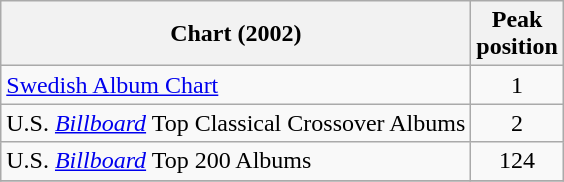<table class="wikitable">
<tr>
<th align="left">Chart (2002)</th>
<th align="center">Peak<br>position</th>
</tr>
<tr>
<td><a href='#'>Swedish Album Chart</a></td>
<td align="center">1</td>
</tr>
<tr>
<td align="left">U.S. <em><a href='#'>Billboard</a></em> Top Classical Crossover Albums</td>
<td align="center">2</td>
</tr>
<tr>
<td align="left">U.S. <em><a href='#'>Billboard</a></em> Top 200 Albums </td>
<td align="center">124</td>
</tr>
<tr>
</tr>
</table>
